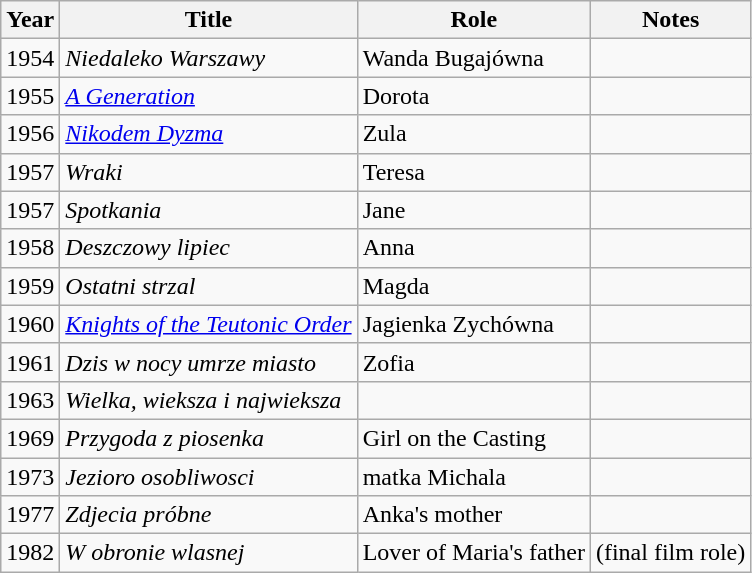<table class="wikitable">
<tr>
<th>Year</th>
<th>Title</th>
<th>Role</th>
<th>Notes</th>
</tr>
<tr>
<td>1954</td>
<td><em>Niedaleko Warszawy</em></td>
<td>Wanda Bugajówna</td>
<td></td>
</tr>
<tr>
<td>1955</td>
<td><em><a href='#'>A Generation</a></em></td>
<td>Dorota</td>
<td></td>
</tr>
<tr>
<td>1956</td>
<td><em><a href='#'>Nikodem Dyzma</a></em></td>
<td>Zula</td>
<td></td>
</tr>
<tr>
<td>1957</td>
<td><em>Wraki</em></td>
<td>Teresa</td>
<td></td>
</tr>
<tr>
<td>1957</td>
<td><em>Spotkania</em></td>
<td>Jane</td>
<td></td>
</tr>
<tr>
<td>1958</td>
<td><em>Deszczowy lipiec</em></td>
<td>Anna</td>
<td></td>
</tr>
<tr>
<td>1959</td>
<td><em>Ostatni strzal</em></td>
<td>Magda</td>
<td></td>
</tr>
<tr>
<td>1960</td>
<td><em><a href='#'>Knights of the Teutonic Order</a></em></td>
<td>Jagienka Zychówna</td>
<td></td>
</tr>
<tr>
<td>1961</td>
<td><em>Dzis w nocy umrze miasto</em></td>
<td>Zofia</td>
<td></td>
</tr>
<tr>
<td>1963</td>
<td><em>Wielka, wieksza i najwieksza</em></td>
<td></td>
<td></td>
</tr>
<tr>
<td>1969</td>
<td><em>Przygoda z piosenka</em></td>
<td>Girl on the Casting</td>
<td></td>
</tr>
<tr>
<td>1973</td>
<td><em>Jezioro osobliwosci</em></td>
<td>matka Michala</td>
<td></td>
</tr>
<tr>
<td>1977</td>
<td><em>Zdjecia próbne</em></td>
<td>Anka's mother</td>
<td></td>
</tr>
<tr>
<td>1982</td>
<td><em>W obronie wlasnej</em></td>
<td>Lover of Maria's father</td>
<td>(final film role)</td>
</tr>
</table>
